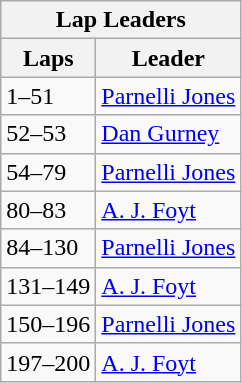<table class="wikitable">
<tr>
<th colspan=2>Lap Leaders</th>
</tr>
<tr>
<th>Laps</th>
<th>Leader</th>
</tr>
<tr>
<td>1–51</td>
<td><a href='#'>Parnelli Jones</a></td>
</tr>
<tr>
<td>52–53</td>
<td><a href='#'>Dan Gurney</a></td>
</tr>
<tr>
<td>54–79</td>
<td><a href='#'>Parnelli Jones</a></td>
</tr>
<tr>
<td>80–83</td>
<td><a href='#'>A. J. Foyt</a></td>
</tr>
<tr>
<td>84–130</td>
<td><a href='#'>Parnelli Jones</a></td>
</tr>
<tr>
<td>131–149</td>
<td><a href='#'>A. J. Foyt</a></td>
</tr>
<tr>
<td>150–196</td>
<td><a href='#'>Parnelli Jones</a></td>
</tr>
<tr>
<td>197–200</td>
<td><a href='#'>A. J. Foyt</a></td>
</tr>
</table>
